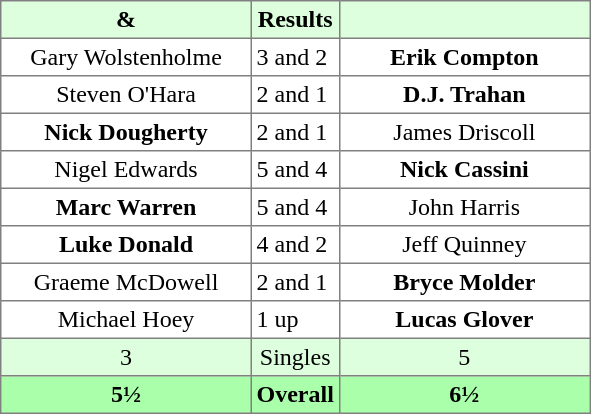<table border="1" cellpadding="3" style="border-collapse: collapse; text-align:center;">
<tr style="background:#ddffdd;">
<th width=160> & </th>
<th>Results</th>
<th width=160></th>
</tr>
<tr>
<td>Gary Wolstenholme</td>
<td align=left> 3 and 2</td>
<td><strong>Erik Compton</strong></td>
</tr>
<tr>
<td>Steven O'Hara</td>
<td align=left> 2 and 1</td>
<td><strong>D.J. Trahan</strong></td>
</tr>
<tr>
<td><strong>Nick Dougherty</strong></td>
<td align=left> 2 and 1</td>
<td>James Driscoll</td>
</tr>
<tr>
<td>Nigel Edwards</td>
<td align=left> 5 and 4</td>
<td><strong>Nick Cassini</strong></td>
</tr>
<tr>
<td><strong>Marc Warren</strong></td>
<td align=left> 5 and 4</td>
<td>John Harris</td>
</tr>
<tr>
<td><strong>Luke Donald</strong></td>
<td align=left> 4 and 2</td>
<td>Jeff Quinney</td>
</tr>
<tr>
<td>Graeme McDowell</td>
<td align=left> 2 and 1</td>
<td><strong>Bryce Molder</strong></td>
</tr>
<tr>
<td>Michael Hoey</td>
<td align=left> 1 up</td>
<td><strong>Lucas Glover</strong></td>
</tr>
<tr style="background:#ddffdd;">
<td>3</td>
<td>Singles</td>
<td>5</td>
</tr>
<tr style="background:#aaffaa;">
<th>5½</th>
<th>Overall</th>
<th>6½</th>
</tr>
</table>
